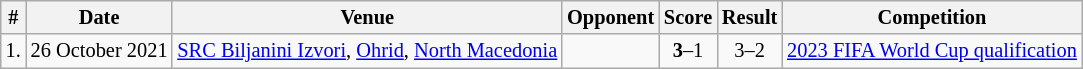<table class="wikitable" style="font-size:85%;">
<tr>
<th>#</th>
<th>Date</th>
<th>Venue</th>
<th>Opponent</th>
<th>Score</th>
<th>Result</th>
<th>Competition</th>
</tr>
<tr>
<td>1.</td>
<td>26 October 2021</td>
<td><a href='#'>SRC Biljanini Izvori</a>, <a href='#'>Ohrid</a>, <a href='#'>North Macedonia</a></td>
<td></td>
<td align=center><strong>3</strong>–1</td>
<td align=center>3–2</td>
<td><a href='#'>2023 FIFA World Cup qualification</a></td>
</tr>
</table>
